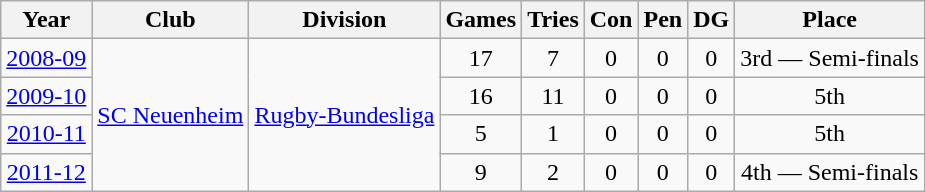<table class="wikitable">
<tr>
<th>Year</th>
<th>Club</th>
<th>Division</th>
<th>Games</th>
<th>Tries</th>
<th>Con</th>
<th>Pen</th>
<th>DG</th>
<th>Place</th>
</tr>
<tr align="center">
<td><a href='#'>2008-09</a></td>
<td rowspan=4><a href='#'>SC Neuenheim</a></td>
<td rowspan=4><a href='#'>Rugby-Bundesliga</a></td>
<td>17</td>
<td>7</td>
<td>0</td>
<td>0</td>
<td>0</td>
<td>3rd — Semi-finals</td>
</tr>
<tr align="center">
<td><a href='#'>2009-10</a></td>
<td>16</td>
<td>11</td>
<td>0</td>
<td>0</td>
<td>0</td>
<td>5th</td>
</tr>
<tr align="center">
<td><a href='#'>2010-11</a></td>
<td>5</td>
<td>1</td>
<td>0</td>
<td>0</td>
<td>0</td>
<td>5th</td>
</tr>
<tr align="center">
<td><a href='#'>2011-12</a></td>
<td>9</td>
<td>2</td>
<td>0</td>
<td>0</td>
<td>0</td>
<td>4th — Semi-finals</td>
</tr>
</table>
